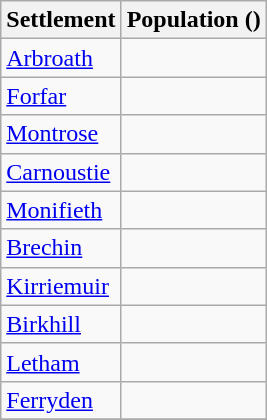<table class="wikitable sortable">
<tr>
<th>Settlement</th>
<th>Population ()</th>
</tr>
<tr>
<td><a href='#'>Arbroath</a></td>
<td></td>
</tr>
<tr>
<td><a href='#'>Forfar</a></td>
<td></td>
</tr>
<tr>
<td><a href='#'>Montrose</a></td>
<td></td>
</tr>
<tr>
<td><a href='#'>Carnoustie</a></td>
<td></td>
</tr>
<tr>
<td><a href='#'>Monifieth</a></td>
<td></td>
</tr>
<tr>
<td><a href='#'>Brechin</a></td>
<td></td>
</tr>
<tr>
<td><a href='#'>Kirriemuir</a></td>
<td></td>
</tr>
<tr>
<td><a href='#'>Birkhill</a></td>
<td></td>
</tr>
<tr>
<td><a href='#'>Letham</a></td>
<td></td>
</tr>
<tr>
<td><a href='#'>Ferryden</a></td>
<td></td>
</tr>
<tr>
</tr>
</table>
